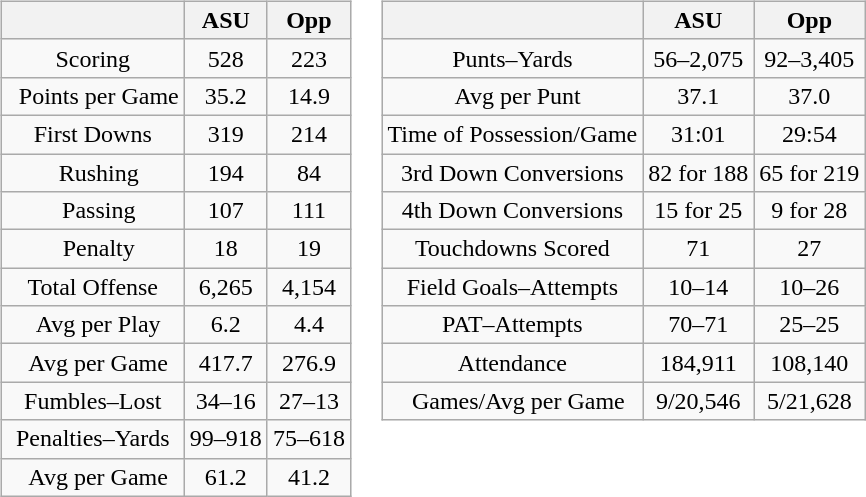<table>
<tr>
<td valign="top"><br><table class="wikitable" style="white-space:nowrap;text-align:center;">
<tr>
<th></th>
<th>ASU</th>
<th>Opp</th>
</tr>
<tr>
<td>Scoring</td>
<td>528</td>
<td>223</td>
</tr>
<tr>
<td>  Points per Game</td>
<td>35.2</td>
<td>14.9</td>
</tr>
<tr>
<td>First Downs</td>
<td>319</td>
<td>214</td>
</tr>
<tr>
<td>  Rushing</td>
<td>194</td>
<td>84</td>
</tr>
<tr>
<td>  Passing</td>
<td>107</td>
<td>111</td>
</tr>
<tr>
<td>  Penalty</td>
<td>18</td>
<td>19</td>
</tr>
<tr>
<td>Total Offense</td>
<td>6,265</td>
<td>4,154</td>
</tr>
<tr>
<td>  Avg per Play</td>
<td>6.2</td>
<td>4.4</td>
</tr>
<tr>
<td>  Avg per Game</td>
<td>417.7</td>
<td>276.9</td>
</tr>
<tr>
<td>Fumbles–Lost</td>
<td>34–16</td>
<td>27–13</td>
</tr>
<tr>
<td>Penalties–Yards</td>
<td>99–918</td>
<td>75–618</td>
</tr>
<tr>
<td>  Avg per Game</td>
<td>61.2</td>
<td>41.2</td>
</tr>
</table>
</td>
<td valign="top"><br><table class="wikitable" style="white-space:nowrap;text-align:center;">
<tr>
<th></th>
<th>ASU</th>
<th>Opp</th>
</tr>
<tr>
<td>Punts–Yards</td>
<td>56–2,075</td>
<td>92–3,405</td>
</tr>
<tr>
<td>  Avg per Punt</td>
<td>37.1</td>
<td>37.0</td>
</tr>
<tr>
<td>Time of Possession/Game</td>
<td>31:01</td>
<td>29:54</td>
</tr>
<tr>
<td>3rd Down Conversions</td>
<td>82 for 188</td>
<td>65 for 219</td>
</tr>
<tr>
<td>4th Down Conversions</td>
<td>15 for 25</td>
<td>9 for 28</td>
</tr>
<tr>
<td>Touchdowns Scored</td>
<td>71</td>
<td>27</td>
</tr>
<tr>
<td>Field Goals–Attempts</td>
<td>10–14</td>
<td>10–26</td>
</tr>
<tr>
<td>PAT–Attempts</td>
<td>70–71</td>
<td>25–25</td>
</tr>
<tr>
<td>Attendance</td>
<td>184,911</td>
<td>108,140</td>
</tr>
<tr>
<td>  Games/Avg per Game</td>
<td>9/20,546</td>
<td>5/21,628</td>
</tr>
</table>
</td>
</tr>
</table>
